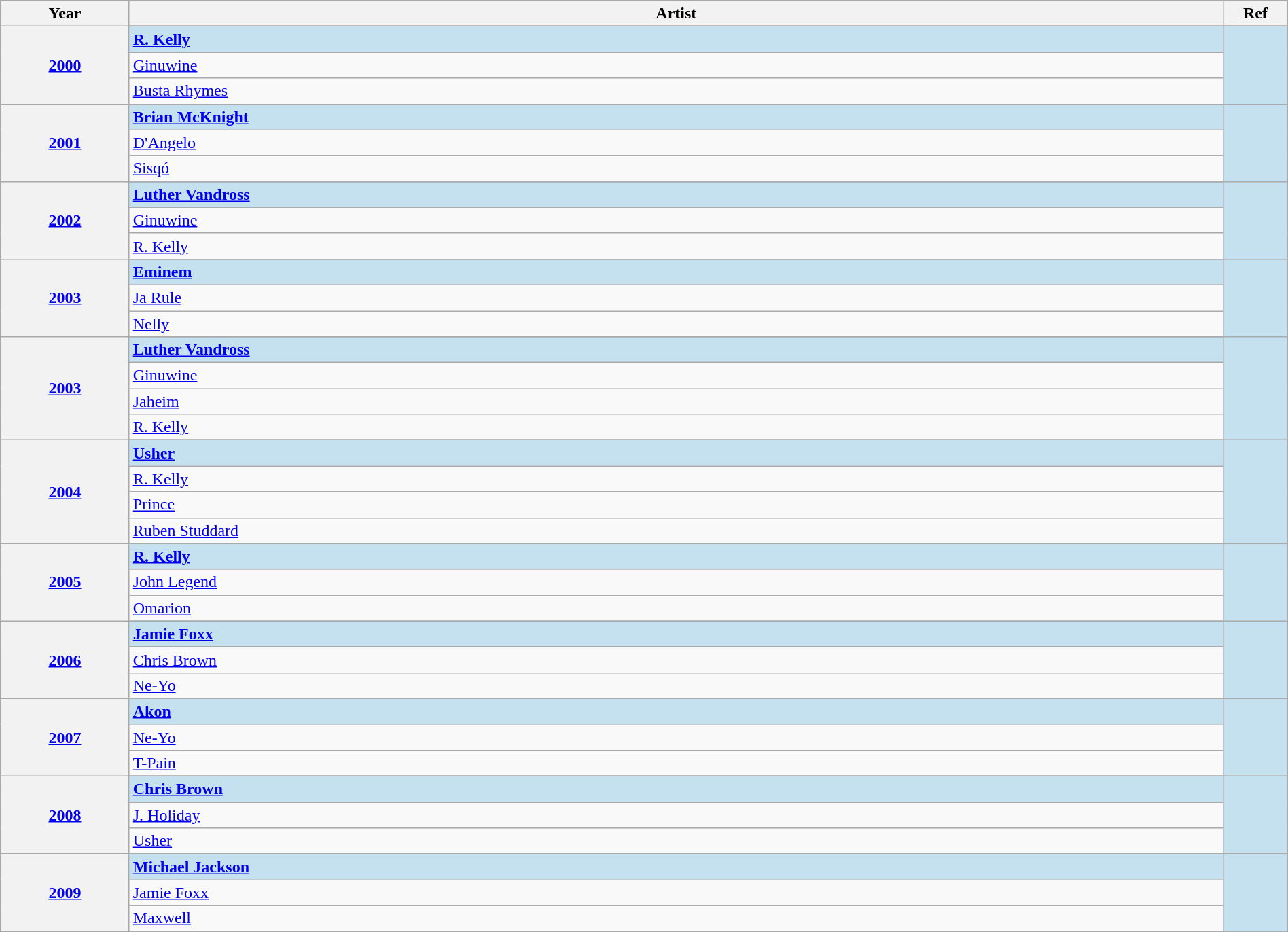<table class="wikitable" width="100%">
<tr>
<th width="10%">Year</th>
<th width="85%">Artist</th>
<th width="5%">Ref</th>
</tr>
<tr>
<th rowspan="4" align="center"><a href='#'>2000<br></a></th>
</tr>
<tr style="background:#c5e1f0">
<td><strong><a href='#'>R. Kelly</a></strong></td>
<td rowspan="4" align="center"></td>
</tr>
<tr>
<td><a href='#'>Ginuwine</a></td>
</tr>
<tr>
<td><a href='#'>Busta Rhymes</a></td>
</tr>
<tr>
<th rowspan="4" align="center"><a href='#'>2001<br></a></th>
</tr>
<tr style="background:#c5e1f0">
<td><strong><a href='#'>Brian McKnight</a></strong></td>
<td rowspan="4" align="center"></td>
</tr>
<tr>
<td><a href='#'>D'Angelo</a></td>
</tr>
<tr>
<td><a href='#'>Sisqó</a></td>
</tr>
<tr>
<th rowspan="4" align="center"><a href='#'>2002<br></a></th>
</tr>
<tr style="background:#c5e1f0">
<td><strong><a href='#'>Luther Vandross</a></strong></td>
<td rowspan="4" align="center"></td>
</tr>
<tr>
<td><a href='#'>Ginuwine</a></td>
</tr>
<tr>
<td><a href='#'>R. Kelly</a></td>
</tr>
<tr>
<th rowspan="4" align="center"><a href='#'>2003<br></a></th>
</tr>
<tr style="background:#c5e1f0">
<td><strong><a href='#'>Eminem</a></strong></td>
<td rowspan="4" align="center"></td>
</tr>
<tr>
<td><a href='#'>Ja Rule</a></td>
</tr>
<tr>
<td><a href='#'>Nelly</a></td>
</tr>
<tr>
<th rowspan="5" align="center"><a href='#'>2003<br></a></th>
</tr>
<tr style="background:#c5e1f0">
<td><strong><a href='#'>Luther Vandross</a></strong></td>
<td rowspan="5" align="center"></td>
</tr>
<tr>
<td><a href='#'>Ginuwine</a></td>
</tr>
<tr>
<td><a href='#'>Jaheim</a></td>
</tr>
<tr>
<td><a href='#'>R. Kelly</a></td>
</tr>
<tr>
<th rowspan="5" align="center"><a href='#'>2004<br></a></th>
</tr>
<tr style="background:#c5e1f0">
<td><strong><a href='#'>Usher</a></strong></td>
<td rowspan="5" align="center"></td>
</tr>
<tr>
<td><a href='#'>R. Kelly</a></td>
</tr>
<tr>
<td><a href='#'>Prince</a></td>
</tr>
<tr>
<td><a href='#'>Ruben Studdard</a></td>
</tr>
<tr>
<th rowspan="4" align="center"><a href='#'>2005<br></a></th>
</tr>
<tr style="background:#c5e1f0">
<td><strong><a href='#'>R. Kelly</a></strong></td>
<td rowspan="4" align="center"></td>
</tr>
<tr>
<td><a href='#'>John Legend</a></td>
</tr>
<tr>
<td><a href='#'>Omarion</a></td>
</tr>
<tr>
<th rowspan="4" align="center"><a href='#'>2006<br></a></th>
</tr>
<tr style="background:#c5e1f0">
<td><strong><a href='#'>Jamie Foxx</a></strong></td>
<td rowspan="4" align="center"></td>
</tr>
<tr>
<td><a href='#'>Chris Brown</a></td>
</tr>
<tr>
<td><a href='#'>Ne-Yo</a></td>
</tr>
<tr>
<th rowspan="4" align="center"><a href='#'>2007<br></a></th>
</tr>
<tr style="background:#c5e1f0">
<td><strong><a href='#'>Akon</a></strong></td>
<td rowspan="4" align="center"></td>
</tr>
<tr>
<td><a href='#'>Ne-Yo</a></td>
</tr>
<tr>
<td><a href='#'>T-Pain</a></td>
</tr>
<tr>
<th rowspan="4" align="center"><a href='#'>2008<br></a></th>
</tr>
<tr style="background:#c5e1f0">
<td><strong><a href='#'>Chris Brown</a></strong></td>
<td rowspan="4" align="center"></td>
</tr>
<tr>
<td><a href='#'>J. Holiday</a></td>
</tr>
<tr>
<td><a href='#'>Usher</a></td>
</tr>
<tr>
<th rowspan="4" align="center"><a href='#'>2009<br></a></th>
</tr>
<tr style="background:#c5e1f0">
<td><strong><a href='#'>Michael Jackson</a></strong></td>
<td rowspan="4" align="center"></td>
</tr>
<tr>
<td><a href='#'>Jamie Foxx</a></td>
</tr>
<tr>
<td><a href='#'>Maxwell</a></td>
</tr>
</table>
